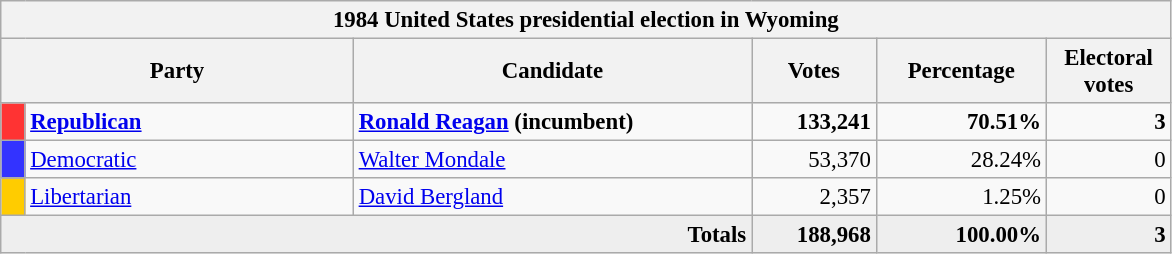<table class="wikitable" style="font-size: 95%;">
<tr>
<th colspan="6">1984 United States presidential election in Wyoming</th>
</tr>
<tr>
<th colspan="2" style="width: 15em">Party</th>
<th style="width: 17em">Candidate</th>
<th style="width: 5em">Votes</th>
<th style="width: 7em">Percentage</th>
<th style="width: 5em">Electoral votes</th>
</tr>
<tr>
<th style="background:#f33; width:3px;"></th>
<td style="width: 130px"><strong><a href='#'>Republican</a></strong></td>
<td><strong><a href='#'>Ronald Reagan</a> (incumbent)</strong></td>
<td style="text-align:right;"><strong>133,241</strong></td>
<td style="text-align:right;"><strong>70.51%</strong></td>
<td style="text-align:right;"><strong>3</strong></td>
</tr>
<tr>
<th style="background:#33f; width:3px;"></th>
<td style="width: 130px"><a href='#'>Democratic</a></td>
<td><a href='#'>Walter Mondale</a></td>
<td style="text-align:right;">53,370</td>
<td style="text-align:right;">28.24%</td>
<td style="text-align:right;">0</td>
</tr>
<tr>
<th style="background:#FFCC00; width:3px;"></th>
<td style="width: 130px"><a href='#'>Libertarian</a></td>
<td><a href='#'>David Bergland</a></td>
<td style="text-align:right;">2,357</td>
<td style="text-align:right;">1.25%</td>
<td style="text-align:right;">0</td>
</tr>
<tr style="background:#eee; text-align:right;">
<td colspan="3"><strong>Totals</strong></td>
<td><strong>188,968</strong></td>
<td><strong>100.00%</strong></td>
<td><strong>3</strong></td>
</tr>
</table>
